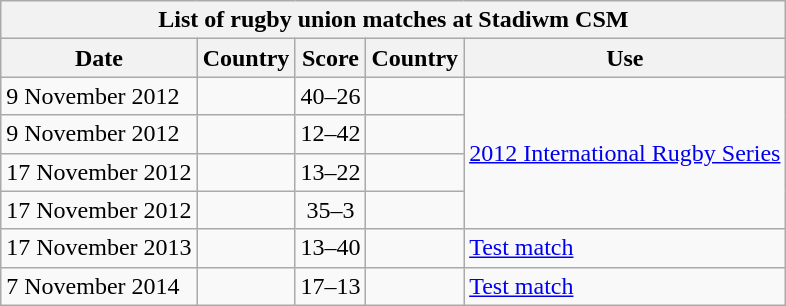<table class="wikitable">
<tr>
<th colspan=5>List of rugby union matches at Stadiwm CSM</th>
</tr>
<tr>
<th>Date</th>
<th>Country</th>
<th>Score</th>
<th>Country</th>
<th>Use</th>
</tr>
<tr>
<td>9 November 2012</td>
<td align="right"></td>
<td align="center">40–26</td>
<td></td>
<td rowspan=4><a href='#'>2012 International Rugby Series</a></td>
</tr>
<tr>
<td>9 November 2012</td>
<td align="right"></td>
<td align="center">12–42</td>
<td></td>
</tr>
<tr>
<td>17 November 2012</td>
<td align="right"></td>
<td align="center">13–22</td>
<td></td>
</tr>
<tr>
<td>17 November 2012</td>
<td align="right"></td>
<td align="center">35–3</td>
<td></td>
</tr>
<tr>
<td>17 November 2013</td>
<td align="right"></td>
<td align="center">13–40</td>
<td></td>
<td><a href='#'>Test match</a></td>
</tr>
<tr>
<td>7 November 2014</td>
<td align="right"></td>
<td align="center">17–13</td>
<td></td>
<td><a href='#'>Test match</a></td>
</tr>
</table>
